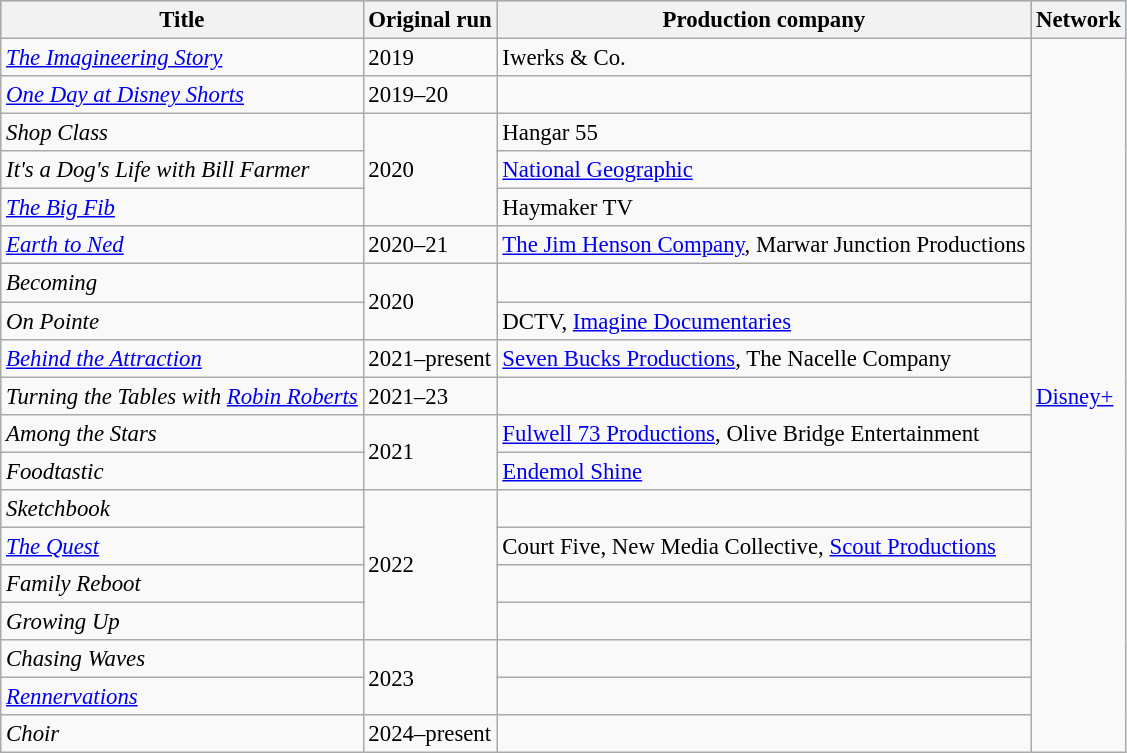<table class="wikitable sortable" style="font-size: 95%;">
<tr bgcolor="#B0C4DE">
<th>Title</th>
<th>Original run</th>
<th>Production company</th>
<th>Network</th>
</tr>
<tr>
<td><em><a href='#'>The Imagineering Story</a></em></td>
<td>2019</td>
<td>Iwerks & Co.</td>
<td rowspan="19"><a href='#'>Disney+</a></td>
</tr>
<tr>
<td><em><a href='#'>One Day at Disney Shorts</a></em></td>
<td>2019–20</td>
<td></td>
</tr>
<tr>
<td><em>Shop Class</em></td>
<td rowspan="3">2020</td>
<td>Hangar 55</td>
</tr>
<tr>
<td><em>It's a Dog's Life with Bill Farmer</em></td>
<td><a href='#'>National Geographic</a></td>
</tr>
<tr>
<td><em><a href='#'>The Big Fib</a></em></td>
<td>Haymaker TV</td>
</tr>
<tr>
<td><em><a href='#'>Earth to Ned</a></em></td>
<td>2020–21</td>
<td><a href='#'>The Jim Henson Company</a>, Marwar Junction Productions</td>
</tr>
<tr>
<td><em>Becoming</em></td>
<td rowspan="2">2020</td>
<td></td>
</tr>
<tr>
<td><em>On Pointe</em></td>
<td>DCTV, <a href='#'>Imagine Documentaries</a></td>
</tr>
<tr>
<td><em><a href='#'>Behind the Attraction</a></em></td>
<td>2021–present</td>
<td><a href='#'>Seven Bucks Productions</a>, The Nacelle Company</td>
</tr>
<tr>
<td><em>Turning the Tables with <a href='#'>Robin Roberts</a></em></td>
<td>2021–23</td>
<td></td>
</tr>
<tr>
<td><em>Among the Stars</em></td>
<td rowspan="2">2021</td>
<td><a href='#'>Fulwell 73 Productions</a>, Olive Bridge Entertainment</td>
</tr>
<tr>
<td><em>Foodtastic</em></td>
<td><a href='#'>Endemol Shine</a></td>
</tr>
<tr>
<td><em>Sketchbook</em></td>
<td rowspan="4">2022</td>
<td></td>
</tr>
<tr>
<td><em><a href='#'>The Quest</a></em></td>
<td>Court Five, New Media Collective, <a href='#'>Scout Productions</a></td>
</tr>
<tr>
<td><em>Family Reboot</em></td>
<td></td>
</tr>
<tr>
<td><em>Growing Up</em></td>
<td></td>
</tr>
<tr>
<td><em>Chasing Waves</em></td>
<td rowspan="2">2023</td>
<td></td>
</tr>
<tr>
<td><em><a href='#'>Rennervations</a></em></td>
<td></td>
</tr>
<tr>
<td><em>Choir</em></td>
<td>2024–present</td>
<td></td>
</tr>
</table>
